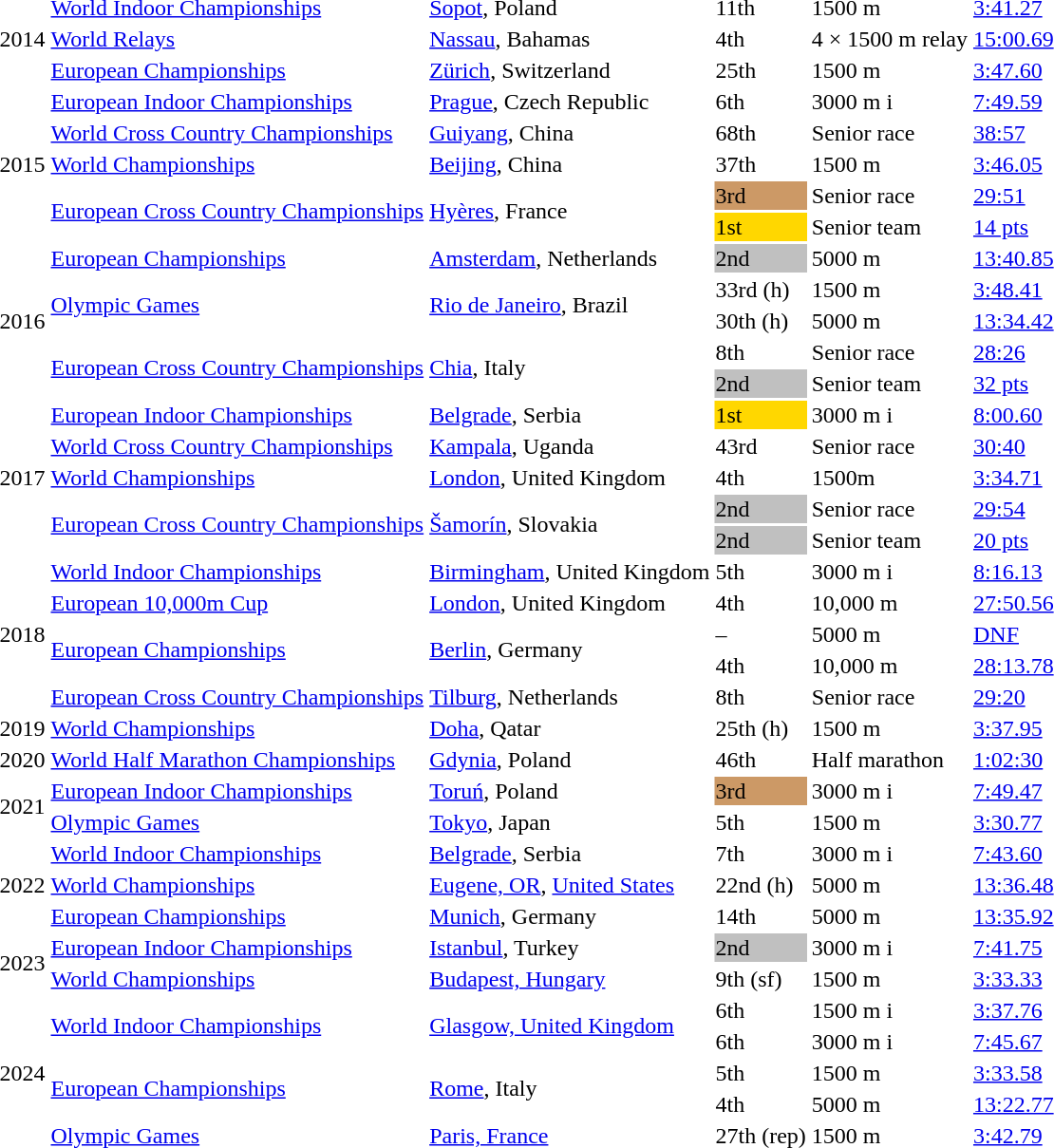<table>
<tr>
<td rowspan=3>2014</td>
<td><a href='#'>World Indoor Championships</a></td>
<td><a href='#'>Sopot</a>, Poland</td>
<td>11th</td>
<td>1500 m </td>
<td><a href='#'>3:41.27</a></td>
</tr>
<tr>
<td><a href='#'>World Relays</a></td>
<td><a href='#'>Nassau</a>, Bahamas</td>
<td>4th</td>
<td>4 × 1500 m relay</td>
<td><a href='#'>15:00.69</a></td>
</tr>
<tr>
<td><a href='#'>European Championships</a></td>
<td><a href='#'>Zürich</a>, Switzerland</td>
<td>25th</td>
<td>1500 m</td>
<td><a href='#'>3:47.60</a></td>
</tr>
<tr>
<td rowspan=5>2015</td>
<td><a href='#'>European Indoor Championships</a></td>
<td><a href='#'>Prague</a>, Czech Republic</td>
<td>6th</td>
<td>3000 m i</td>
<td><a href='#'>7:49.59</a></td>
</tr>
<tr>
<td><a href='#'>World Cross Country Championships</a></td>
<td><a href='#'>Guiyang</a>, China</td>
<td>68th</td>
<td>Senior race</td>
<td><a href='#'>38:57</a></td>
</tr>
<tr>
<td><a href='#'>World Championships</a></td>
<td><a href='#'>Beijing</a>, China</td>
<td>37th</td>
<td>1500 m</td>
<td><a href='#'>3:46.05</a></td>
</tr>
<tr>
<td rowspan=2><a href='#'>European Cross Country Championships</a></td>
<td rowspan=2><a href='#'>Hyères</a>, France</td>
<td bgcolor=cc9966>3rd</td>
<td>Senior race</td>
<td><a href='#'>29:51</a></td>
</tr>
<tr>
<td bgcolor=gold>1st</td>
<td>Senior team</td>
<td><a href='#'>14 pts</a></td>
</tr>
<tr>
<td rowspan=5>2016</td>
<td><a href='#'>European Championships</a></td>
<td><a href='#'>Amsterdam</a>, Netherlands</td>
<td bgcolor=silver>2nd</td>
<td>5000 m</td>
<td><a href='#'>13:40.85</a></td>
</tr>
<tr>
<td rowspan=2><a href='#'>Olympic Games</a></td>
<td rowspan=2><a href='#'>Rio de Janeiro</a>, Brazil</td>
<td>33rd (h)</td>
<td>1500 m</td>
<td><a href='#'>3:48.41</a></td>
</tr>
<tr>
<td>30th (h)</td>
<td>5000 m</td>
<td><a href='#'>13:34.42</a></td>
</tr>
<tr>
<td rowspan=2><a href='#'>European Cross Country Championships</a></td>
<td rowspan=2><a href='#'>Chia</a>, Italy</td>
<td>8th</td>
<td>Senior race</td>
<td><a href='#'>28:26</a></td>
</tr>
<tr>
<td bgcolor=silver>2nd</td>
<td>Senior team</td>
<td><a href='#'>32 pts</a></td>
</tr>
<tr>
<td rowspan=5>2017</td>
<td><a href='#'>European Indoor Championships</a></td>
<td><a href='#'>Belgrade</a>, Serbia</td>
<td bgcolor=gold>1st</td>
<td>3000 m i</td>
<td><a href='#'>8:00.60</a></td>
</tr>
<tr>
<td><a href='#'>World Cross Country Championships</a></td>
<td><a href='#'>Kampala</a>, Uganda</td>
<td>43rd</td>
<td>Senior race</td>
<td><a href='#'>30:40</a></td>
</tr>
<tr>
<td><a href='#'>World Championships</a></td>
<td><a href='#'>London</a>, United Kingdom</td>
<td>4th</td>
<td>1500m</td>
<td><a href='#'>3:34.71</a></td>
</tr>
<tr>
<td rowspan=2><a href='#'>European Cross Country Championships</a></td>
<td rowspan=2><a href='#'>Šamorín</a>, Slovakia</td>
<td bgcolor=silver>2nd</td>
<td>Senior race</td>
<td><a href='#'>29:54</a></td>
</tr>
<tr>
<td bgcolor=silver>2nd</td>
<td>Senior team</td>
<td><a href='#'>20 pts</a></td>
</tr>
<tr>
<td rowspan=5>2018</td>
<td><a href='#'>World Indoor Championships</a></td>
<td><a href='#'>Birmingham</a>, United Kingdom</td>
<td>5th</td>
<td>3000 m i</td>
<td><a href='#'>8:16.13</a></td>
</tr>
<tr>
<td><a href='#'>European 10,000m Cup</a></td>
<td><a href='#'>London</a>, United Kingdom</td>
<td>4th</td>
<td>10,000 m</td>
<td><a href='#'>27:50.56</a></td>
</tr>
<tr>
<td rowspan=2><a href='#'>European Championships</a></td>
<td rowspan=2><a href='#'>Berlin</a>, Germany</td>
<td>–</td>
<td>5000 m</td>
<td><a href='#'>DNF</a></td>
</tr>
<tr>
<td>4th</td>
<td>10,000 m</td>
<td><a href='#'>28:13.78</a></td>
</tr>
<tr>
<td><a href='#'>European Cross Country Championships</a></td>
<td><a href='#'>Tilburg</a>, Netherlands</td>
<td>8th</td>
<td>Senior race</td>
<td><a href='#'>29:20</a></td>
</tr>
<tr>
<td>2019</td>
<td><a href='#'>World Championships</a></td>
<td><a href='#'>Doha</a>, Qatar</td>
<td>25th (h)</td>
<td>1500 m</td>
<td><a href='#'>3:37.95</a></td>
</tr>
<tr>
<td>2020</td>
<td><a href='#'>World Half Marathon Championships</a></td>
<td><a href='#'>Gdynia</a>, Poland</td>
<td>46th</td>
<td>Half marathon</td>
<td><a href='#'>1:02:30</a></td>
</tr>
<tr>
<td rowspan=2>2021</td>
<td><a href='#'>European Indoor Championships</a></td>
<td><a href='#'>Toruń</a>, Poland</td>
<td bgcolor=cc9966>3rd</td>
<td>3000 m i</td>
<td><a href='#'>7:49.47</a></td>
</tr>
<tr>
<td><a href='#'>Olympic Games</a></td>
<td><a href='#'>Tokyo</a>, Japan</td>
<td>5th</td>
<td>1500 m</td>
<td><a href='#'>3:30.77</a></td>
</tr>
<tr>
<td rowspan=3>2022</td>
<td><a href='#'>World Indoor Championships</a></td>
<td><a href='#'>Belgrade</a>, Serbia</td>
<td>7th</td>
<td>3000 m i</td>
<td><a href='#'>7:43.60</a></td>
</tr>
<tr>
<td><a href='#'>World Championships</a></td>
<td><a href='#'>Eugene, OR</a>, <a href='#'>United States</a></td>
<td>22nd (h)</td>
<td>5000 m</td>
<td><a href='#'>13:36.48</a></td>
</tr>
<tr>
<td><a href='#'>European Championships</a></td>
<td><a href='#'>Munich</a>, Germany</td>
<td>14th</td>
<td>5000 m</td>
<td><a href='#'>13:35.92</a></td>
</tr>
<tr>
<td rowspan=2>2023</td>
<td><a href='#'>European Indoor Championships</a></td>
<td><a href='#'>Istanbul</a>, Turkey</td>
<td bgcolor=silver>2nd</td>
<td>3000 m i</td>
<td><a href='#'>7:41.75</a> </td>
</tr>
<tr>
<td><a href='#'>World Championships</a></td>
<td><a href='#'>Budapest, Hungary</a></td>
<td>9th (sf)</td>
<td>1500 m</td>
<td><a href='#'>3:33.33</a></td>
</tr>
<tr>
<td rowspan=5>2024</td>
<td rowspan=2><a href='#'>World Indoor Championships</a></td>
<td rowspan=2><a href='#'>Glasgow, United Kingdom</a></td>
<td>6th</td>
<td>1500 m i</td>
<td><a href='#'>3:37.76</a></td>
</tr>
<tr>
<td>6th</td>
<td>3000 m i</td>
<td><a href='#'>7:45.67</a></td>
</tr>
<tr>
<td rowspan=2><a href='#'>European Championships</a></td>
<td rowspan=2><a href='#'>Rome</a>, Italy</td>
<td>5th</td>
<td>1500 m</td>
<td><a href='#'>3:33.58</a></td>
</tr>
<tr>
<td>4th</td>
<td>5000 m</td>
<td><a href='#'>13:22.77</a></td>
</tr>
<tr>
<td><a href='#'>Olympic Games</a></td>
<td><a href='#'>Paris, France</a></td>
<td>27th (rep)</td>
<td>1500 m</td>
<td><a href='#'>3:42.79</a></td>
</tr>
</table>
